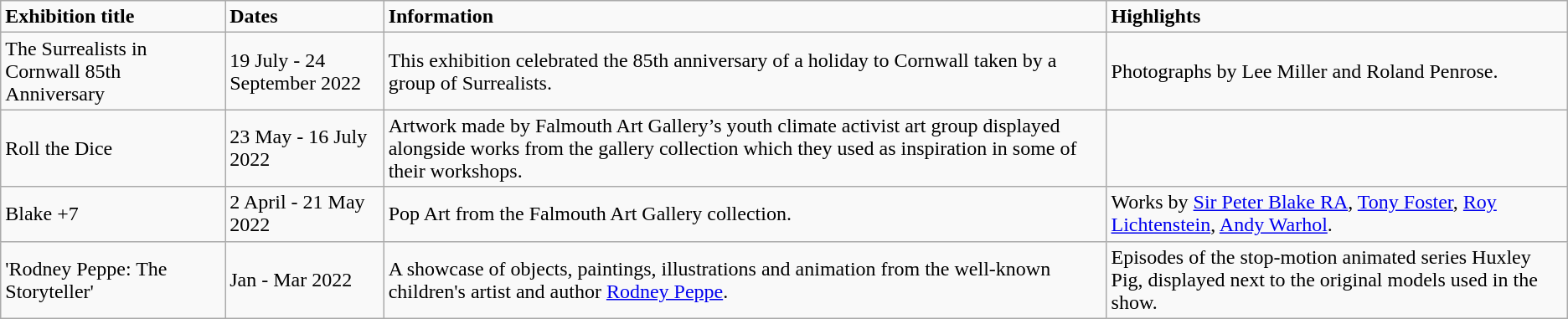<table class="wikitable mw-collapsible">
<tr>
<td><strong>Exhibition title</strong></td>
<td><strong>Dates</strong></td>
<td><strong>Information</strong></td>
<td><strong>Highlights</strong></td>
</tr>
<tr>
<td>The Surrealists in Cornwall 85th Anniversary</td>
<td>19 July - 24 September 2022</td>
<td>This exhibition celebrated the 85th  anniversary of a holiday to Cornwall taken by a group of Surrealists.</td>
<td>Photographs by Lee Miller and Roland Penrose.</td>
</tr>
<tr>
<td>Roll the Dice</td>
<td>23 May - 16 July 2022</td>
<td>Artwork made by Falmouth Art  Gallery’s youth climate activist art group displayed alongside works from the  gallery collection which they used as inspiration in some of their workshops.</td>
<td></td>
</tr>
<tr>
<td>Blake +7</td>
<td>2 April - 21 May 2022</td>
<td>Pop Art from the Falmouth Art Gallery  collection.</td>
<td>Works by <a href='#'>Sir Peter Blake RA</a>, <a href='#'> Tony Foster</a>, <a href='#'>Roy Lichtenstein</a>, <a href='#'>Andy Warhol</a>.</td>
</tr>
<tr>
<td>'Rodney Peppe: The Storyteller'</td>
<td>Jan - Mar 2022</td>
<td>A showcase of objects, paintings,  illustrations and animation from the well-known children's  artist and author <a href='#'>Rodney Peppe</a>.</td>
<td>Episodes of the  stop-motion animated series Huxley Pig, displayed next to the original models  used in the show.</td>
</tr>
</table>
